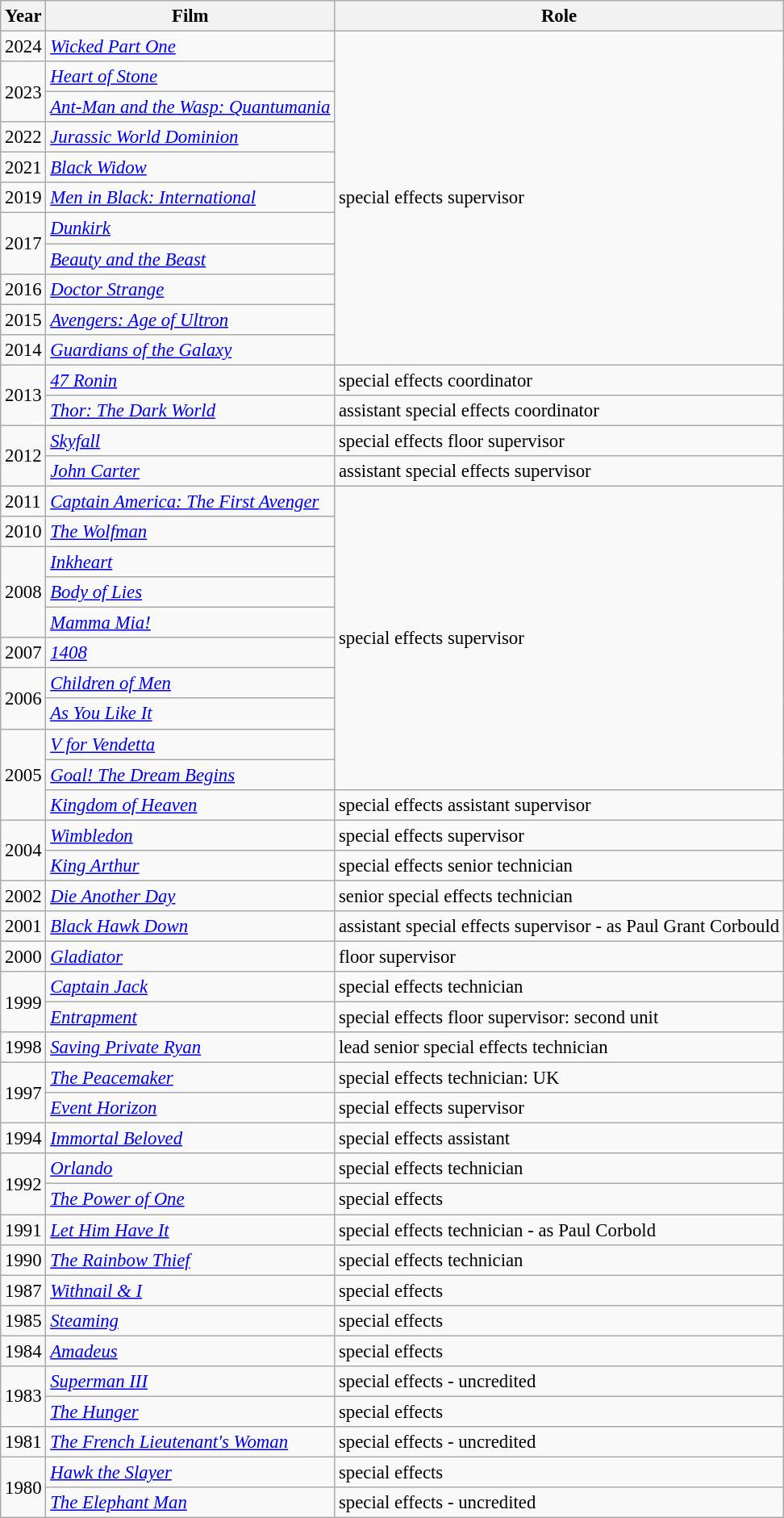<table class="wikitable" style="font-size: 95%;">
<tr>
<th>Year</th>
<th>Film</th>
<th>Role</th>
</tr>
<tr>
<td>2024</td>
<td><a href='#'><em>Wicked</em> <em>Part One</em></a></td>
<td rowspan="11">special effects supervisor</td>
</tr>
<tr>
<td rowspan="2">2023</td>
<td><em><a href='#'>Heart of Stone</a></em></td>
</tr>
<tr>
<td><em><a href='#'>Ant-Man and the Wasp: Quantumania</a></em></td>
</tr>
<tr>
<td>2022</td>
<td><em><a href='#'>Jurassic World Dominion</a></em></td>
</tr>
<tr>
<td>2021</td>
<td><em><a href='#'>Black Widow</a></em></td>
</tr>
<tr>
<td>2019</td>
<td><em><a href='#'>Men in Black: International</a></em></td>
</tr>
<tr>
<td rowspan="2">2017</td>
<td><em><a href='#'>Dunkirk</a></em></td>
</tr>
<tr>
<td><em><a href='#'>Beauty and the Beast</a></em></td>
</tr>
<tr>
<td>2016</td>
<td><em><a href='#'>Doctor Strange</a></em></td>
</tr>
<tr>
<td>2015</td>
<td><em><a href='#'>Avengers: Age of Ultron</a></em></td>
</tr>
<tr>
<td>2014</td>
<td><em><a href='#'>Guardians of the Galaxy</a></em></td>
</tr>
<tr>
<td rowspan="2">2013</td>
<td><em><a href='#'>47 Ronin</a></em></td>
<td>special effects coordinator</td>
</tr>
<tr>
<td><em><a href='#'>Thor: The Dark World</a></em></td>
<td>assistant special effects coordinator</td>
</tr>
<tr>
<td rowspan="2">2012</td>
<td><em><a href='#'>Skyfall</a></em></td>
<td>special effects floor supervisor</td>
</tr>
<tr>
<td><em><a href='#'>John Carter</a></em></td>
<td>assistant special effects supervisor</td>
</tr>
<tr>
<td>2011</td>
<td><em><a href='#'>Captain America: The First Avenger</a></em></td>
<td rowspan="10">special effects supervisor</td>
</tr>
<tr>
<td>2010</td>
<td><em><a href='#'>The Wolfman</a></em></td>
</tr>
<tr>
<td rowspan="3">2008</td>
<td><em><a href='#'>Inkheart</a></em></td>
</tr>
<tr>
<td><em><a href='#'>Body of Lies</a></em></td>
</tr>
<tr>
<td><em><a href='#'>Mamma Mia!</a></em></td>
</tr>
<tr>
<td>2007</td>
<td><em><a href='#'>1408</a></em></td>
</tr>
<tr>
<td rowspan="2">2006</td>
<td><em><a href='#'>Children of Men</a></em></td>
</tr>
<tr>
<td><em><a href='#'>As You Like It</a></em></td>
</tr>
<tr>
<td rowspan="3">2005</td>
<td><em><a href='#'>V for Vendetta</a></em></td>
</tr>
<tr>
<td><em><a href='#'>Goal! The Dream Begins</a></em></td>
</tr>
<tr>
<td><em><a href='#'>Kingdom of Heaven</a></em></td>
<td>special effects assistant supervisor</td>
</tr>
<tr>
<td rowspan="2">2004</td>
<td><em><a href='#'>Wimbledon</a></em></td>
<td>special effects supervisor</td>
</tr>
<tr>
<td><em><a href='#'>King Arthur</a></em></td>
<td>special effects senior technician</td>
</tr>
<tr>
<td>2002</td>
<td><em><a href='#'>Die Another Day</a></em></td>
<td>senior special effects technician</td>
</tr>
<tr>
<td>2001</td>
<td><em><a href='#'>Black Hawk Down</a></em></td>
<td>assistant special effects supervisor - as Paul Grant Corbould</td>
</tr>
<tr>
<td>2000</td>
<td><em><a href='#'>Gladiator</a></em></td>
<td>floor supervisor</td>
</tr>
<tr>
<td rowspan="2">1999</td>
<td><em><a href='#'>Captain Jack</a></em></td>
<td>special effects technician</td>
</tr>
<tr>
<td><em><a href='#'>Entrapment</a></em></td>
<td>special effects floor supervisor: second unit</td>
</tr>
<tr>
<td>1998</td>
<td><em><a href='#'>Saving Private Ryan</a></em></td>
<td>lead senior special effects technician</td>
</tr>
<tr>
<td rowspan="2">1997</td>
<td><em><a href='#'>The Peacemaker</a></em></td>
<td>special effects technician: UK</td>
</tr>
<tr>
<td><em><a href='#'>Event Horizon</a></em></td>
<td>special effects supervisor</td>
</tr>
<tr>
<td>1994</td>
<td><em><a href='#'>Immortal Beloved</a></em></td>
<td>special effects assistant</td>
</tr>
<tr>
<td rowspan="2">1992</td>
<td><em><a href='#'>Orlando</a></em></td>
<td>special effects technician</td>
</tr>
<tr>
<td><em><a href='#'>The Power of One</a></em></td>
<td>special effects</td>
</tr>
<tr>
<td>1991</td>
<td><em><a href='#'>Let Him Have It</a></em></td>
<td>special effects technician - as Paul Corbold</td>
</tr>
<tr>
<td>1990</td>
<td><em><a href='#'>The Rainbow Thief</a></em></td>
<td>special effects technician</td>
</tr>
<tr>
<td>1987</td>
<td><em><a href='#'>Withnail & I</a></em></td>
<td>special effects</td>
</tr>
<tr>
<td>1985</td>
<td><em><a href='#'>Steaming</a></em></td>
<td>special effects</td>
</tr>
<tr>
<td>1984</td>
<td><em><a href='#'>Amadeus</a></em></td>
<td>special effects</td>
</tr>
<tr>
<td rowspan="2">1983</td>
<td><em><a href='#'>Superman III</a></em></td>
<td>special effects - uncredited</td>
</tr>
<tr>
<td><em><a href='#'>The Hunger</a></em></td>
<td>special effects</td>
</tr>
<tr>
<td>1981</td>
<td><em><a href='#'>The French Lieutenant's Woman</a></em></td>
<td>special effects - uncredited</td>
</tr>
<tr>
<td rowspan="2">1980</td>
<td><em><a href='#'>Hawk the Slayer</a></em></td>
<td>special effects</td>
</tr>
<tr>
<td><em><a href='#'>The Elephant Man</a></em></td>
<td>special effects - uncredited</td>
</tr>
</table>
